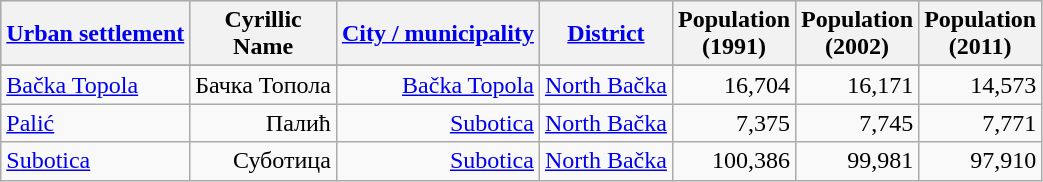<table class="wikitable" style="text-align: right;">
<tr bgcolor="#e0e0e0">
<th rowspan="1"><a href='#'>Urban settlement</a></th>
<th colspan="1">Cyrillic<br>Name</th>
<th colspan="1"><a href='#'>City / municipality</a></th>
<th colspan="1"><a href='#'>District</a></th>
<th colspan="1">Population<br>(1991)</th>
<th colspan="1">Population<br>(2002)</th>
<th colspan="1">Population<br>(2011)</th>
</tr>
<tr bgcolor="#e0e0e0">
</tr>
<tr>
<td align="left"><a href='#'>Bačka Topola</a></td>
<td>Бачка Топола</td>
<td><a href='#'>Bačka Topola</a></td>
<td><a href='#'>North Bačka</a></td>
<td>16,704</td>
<td>16,171</td>
<td>14,573</td>
</tr>
<tr>
<td align="left"><a href='#'>Palić</a></td>
<td>Палић</td>
<td><a href='#'>Subotica</a></td>
<td><a href='#'>North Bačka</a></td>
<td>7,375</td>
<td>7,745</td>
<td>7,771</td>
</tr>
<tr>
<td align="left"><a href='#'>Subotica</a></td>
<td>Суботица</td>
<td><a href='#'>Subotica</a></td>
<td><a href='#'>North Bačka</a></td>
<td>100,386</td>
<td>99,981</td>
<td>97,910</td>
</tr>
</table>
